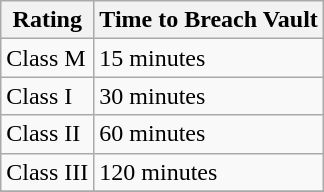<table class="wikitable">
<tr>
<th>Rating</th>
<th>Time to Breach Vault</th>
</tr>
<tr>
<td>Class M</td>
<td>15 minutes</td>
</tr>
<tr>
<td>Class I</td>
<td>30 minutes</td>
</tr>
<tr>
<td>Class II</td>
<td>60 minutes</td>
</tr>
<tr>
<td>Class III</td>
<td>120 minutes</td>
</tr>
<tr>
</tr>
</table>
